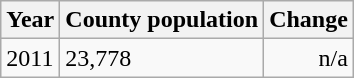<table class="wikitable">
<tr>
<th>Year</th>
<th>County population</th>
<th>Change</th>
</tr>
<tr>
<td>2011</td>
<td>23,778</td>
<td align="right">n/a</td>
</tr>
</table>
